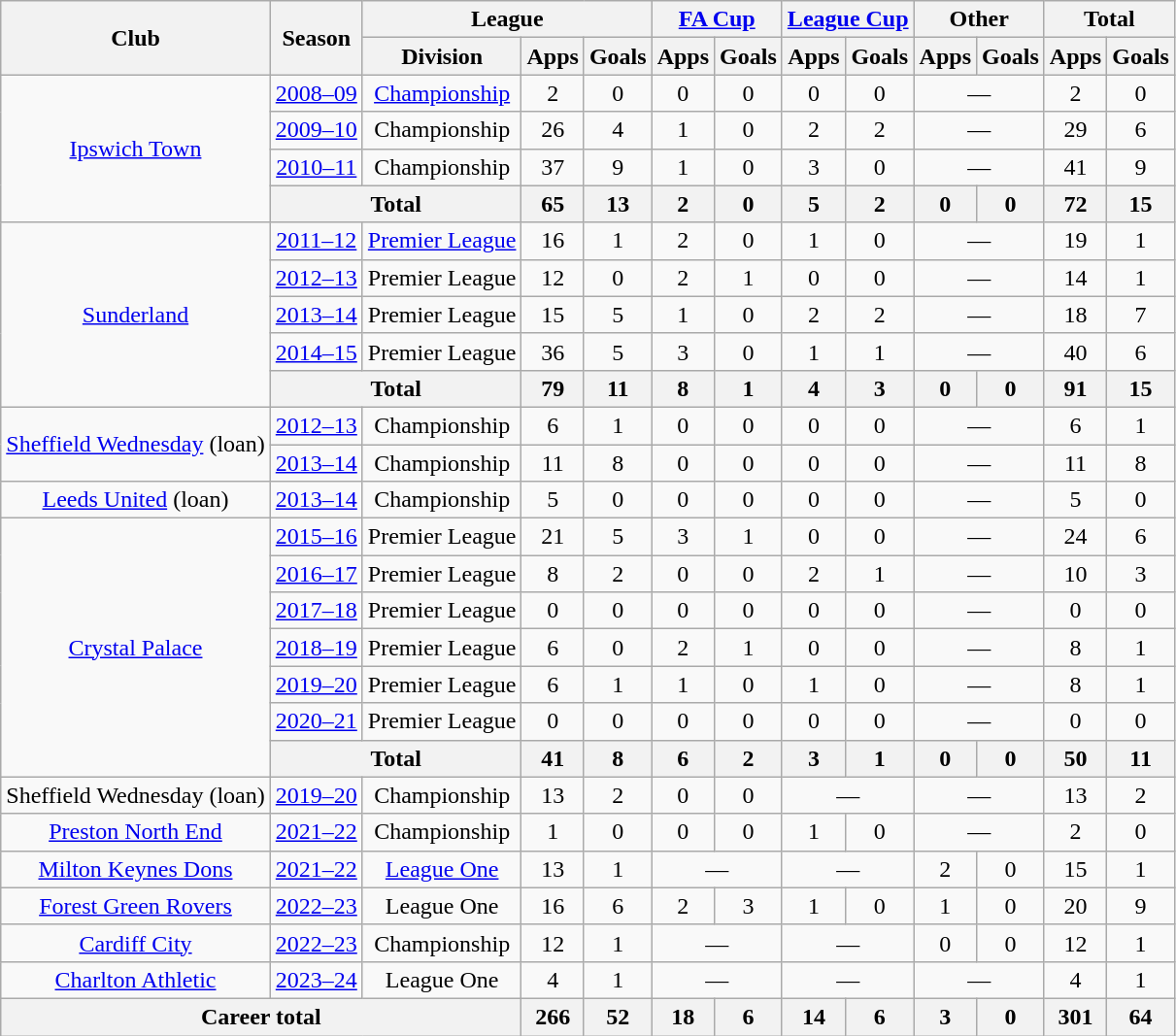<table class=wikitable style="text-align:center">
<tr>
<th rowspan="2">Club</th>
<th rowspan="2">Season</th>
<th colspan="3">League</th>
<th colspan="2"><a href='#'>FA Cup</a></th>
<th colspan="2"><a href='#'>League Cup</a></th>
<th colspan="2">Other</th>
<th colspan="2">Total</th>
</tr>
<tr>
<th>Division</th>
<th>Apps</th>
<th>Goals</th>
<th>Apps</th>
<th>Goals</th>
<th>Apps</th>
<th>Goals</th>
<th>Apps</th>
<th>Goals</th>
<th>Apps</th>
<th>Goals</th>
</tr>
<tr>
<td rowspan="4"><a href='#'>Ipswich Town</a></td>
<td><a href='#'>2008–09</a></td>
<td><a href='#'>Championship</a></td>
<td>2</td>
<td>0</td>
<td>0</td>
<td>0</td>
<td>0</td>
<td>0</td>
<td colspan="2">—</td>
<td>2</td>
<td>0</td>
</tr>
<tr>
<td><a href='#'>2009–10</a></td>
<td>Championship</td>
<td>26</td>
<td>4</td>
<td>1</td>
<td>0</td>
<td>2</td>
<td>2</td>
<td colspan="2">—</td>
<td>29</td>
<td>6</td>
</tr>
<tr>
<td><a href='#'>2010–11</a></td>
<td>Championship</td>
<td>37</td>
<td>9</td>
<td>1</td>
<td>0</td>
<td>3</td>
<td>0</td>
<td colspan="2">—</td>
<td>41</td>
<td>9</td>
</tr>
<tr>
<th colspan="2">Total</th>
<th>65</th>
<th>13</th>
<th>2</th>
<th>0</th>
<th>5</th>
<th>2</th>
<th>0</th>
<th>0</th>
<th>72</th>
<th>15</th>
</tr>
<tr>
<td rowspan="5"><a href='#'>Sunderland</a></td>
<td><a href='#'>2011–12</a></td>
<td><a href='#'>Premier League</a></td>
<td>16</td>
<td>1</td>
<td>2</td>
<td>0</td>
<td>1</td>
<td>0</td>
<td colspan="2">—</td>
<td>19</td>
<td>1</td>
</tr>
<tr>
<td><a href='#'>2012–13</a></td>
<td>Premier League</td>
<td>12</td>
<td>0</td>
<td>2</td>
<td>1</td>
<td>0</td>
<td>0</td>
<td colspan="2">—</td>
<td>14</td>
<td>1</td>
</tr>
<tr>
<td><a href='#'>2013–14</a></td>
<td>Premier League</td>
<td>15</td>
<td>5</td>
<td>1</td>
<td>0</td>
<td>2</td>
<td>2</td>
<td colspan="2">—</td>
<td>18</td>
<td>7</td>
</tr>
<tr>
<td><a href='#'>2014–15</a></td>
<td>Premier League</td>
<td>36</td>
<td>5</td>
<td>3</td>
<td>0</td>
<td>1</td>
<td>1</td>
<td colspan="2">—</td>
<td>40</td>
<td>6</td>
</tr>
<tr>
<th colspan="2">Total</th>
<th>79</th>
<th>11</th>
<th>8</th>
<th>1</th>
<th>4</th>
<th>3</th>
<th>0</th>
<th>0</th>
<th>91</th>
<th>15</th>
</tr>
<tr>
<td rowspan="2"><a href='#'>Sheffield Wednesday</a> (loan)</td>
<td><a href='#'>2012–13</a></td>
<td>Championship</td>
<td>6</td>
<td>1</td>
<td>0</td>
<td>0</td>
<td>0</td>
<td>0</td>
<td colspan="2">—</td>
<td>6</td>
<td>1</td>
</tr>
<tr>
<td><a href='#'>2013–14</a></td>
<td>Championship</td>
<td>11</td>
<td>8</td>
<td>0</td>
<td>0</td>
<td>0</td>
<td>0</td>
<td colspan="2">—</td>
<td>11</td>
<td>8</td>
</tr>
<tr>
<td><a href='#'>Leeds United</a> (loan)</td>
<td><a href='#'>2013–14</a></td>
<td>Championship</td>
<td>5</td>
<td>0</td>
<td>0</td>
<td>0</td>
<td>0</td>
<td>0</td>
<td colspan="2">—</td>
<td>5</td>
<td>0</td>
</tr>
<tr>
<td rowspan="7"><a href='#'>Crystal Palace</a></td>
<td><a href='#'>2015–16</a></td>
<td>Premier League</td>
<td>21</td>
<td>5</td>
<td>3</td>
<td>1</td>
<td>0</td>
<td>0</td>
<td colspan="2">—</td>
<td>24</td>
<td>6</td>
</tr>
<tr>
<td><a href='#'>2016–17</a></td>
<td>Premier League</td>
<td>8</td>
<td>2</td>
<td>0</td>
<td>0</td>
<td>2</td>
<td>1</td>
<td colspan="2">—</td>
<td>10</td>
<td>3</td>
</tr>
<tr>
<td><a href='#'>2017–18</a></td>
<td>Premier League</td>
<td>0</td>
<td>0</td>
<td>0</td>
<td>0</td>
<td>0</td>
<td>0</td>
<td colspan="2">—</td>
<td>0</td>
<td>0</td>
</tr>
<tr>
<td><a href='#'>2018–19</a></td>
<td>Premier League</td>
<td>6</td>
<td>0</td>
<td>2</td>
<td>1</td>
<td>0</td>
<td>0</td>
<td colspan="2">—</td>
<td>8</td>
<td>1</td>
</tr>
<tr>
<td><a href='#'>2019–20</a></td>
<td>Premier League</td>
<td>6</td>
<td>1</td>
<td>1</td>
<td>0</td>
<td>1</td>
<td>0</td>
<td colspan="2">—</td>
<td>8</td>
<td>1</td>
</tr>
<tr>
<td><a href='#'>2020–21</a></td>
<td>Premier League</td>
<td>0</td>
<td>0</td>
<td>0</td>
<td>0</td>
<td>0</td>
<td>0</td>
<td colspan=2>—</td>
<td>0</td>
<td>0</td>
</tr>
<tr>
<th colspan="2">Total</th>
<th>41</th>
<th>8</th>
<th>6</th>
<th>2</th>
<th>3</th>
<th>1</th>
<th>0</th>
<th>0</th>
<th>50</th>
<th>11</th>
</tr>
<tr>
<td>Sheffield Wednesday (loan)</td>
<td><a href='#'>2019–20</a></td>
<td>Championship</td>
<td>13</td>
<td>2</td>
<td>0</td>
<td>0</td>
<td colspan="2">—</td>
<td colspan="2">—</td>
<td>13</td>
<td>2</td>
</tr>
<tr>
<td><a href='#'>Preston North End</a></td>
<td><a href='#'>2021–22</a></td>
<td>Championship</td>
<td>1</td>
<td>0</td>
<td>0</td>
<td>0</td>
<td>1</td>
<td>0</td>
<td colspan="2">—</td>
<td>2</td>
<td>0</td>
</tr>
<tr>
<td><a href='#'>Milton Keynes Dons</a></td>
<td><a href='#'>2021–22</a></td>
<td><a href='#'>League One</a></td>
<td>13</td>
<td>1</td>
<td colspan="2">—</td>
<td colspan="2">—</td>
<td>2</td>
<td>0</td>
<td>15</td>
<td>1</td>
</tr>
<tr>
<td><a href='#'>Forest Green Rovers</a></td>
<td><a href='#'>2022–23</a></td>
<td>League One</td>
<td>16</td>
<td>6</td>
<td>2</td>
<td>3</td>
<td>1</td>
<td>0</td>
<td>1</td>
<td>0</td>
<td>20</td>
<td>9</td>
</tr>
<tr>
<td><a href='#'>Cardiff City</a></td>
<td><a href='#'>2022–23</a></td>
<td>Championship</td>
<td>12</td>
<td>1</td>
<td colspan="2">—</td>
<td colspan="2">—</td>
<td>0</td>
<td>0</td>
<td>12</td>
<td>1</td>
</tr>
<tr>
<td><a href='#'>Charlton Athletic</a></td>
<td><a href='#'>2023–24</a></td>
<td>League One</td>
<td>4</td>
<td>1</td>
<td colspan="2">—</td>
<td colspan="2">—</td>
<td colspan="2">—</td>
<td>4</td>
<td>1</td>
</tr>
<tr>
<th colspan="3">Career total</th>
<th>266</th>
<th>52</th>
<th>18</th>
<th>6</th>
<th>14</th>
<th>6</th>
<th>3</th>
<th>0</th>
<th>301</th>
<th>64</th>
</tr>
</table>
